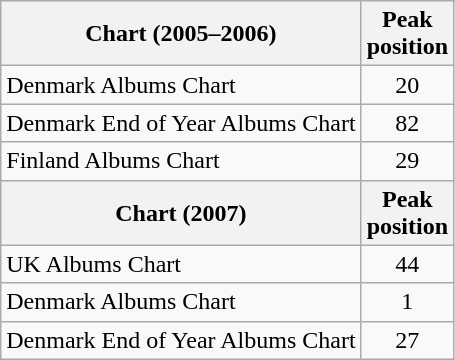<table class="wikitable">
<tr>
<th align="left">Chart (2005–2006)</th>
<th align="center">Peak<br>position</th>
</tr>
<tr>
<td align="left">Denmark Albums Chart</td>
<td align="center">20</td>
</tr>
<tr>
<td align="left">Denmark End of Year Albums Chart</td>
<td align="center">82</td>
</tr>
<tr>
<td align="left">Finland Albums Chart</td>
<td align="center">29</td>
</tr>
<tr>
<th align="left">Chart (2007)</th>
<th align="center">Peak<br>position</th>
</tr>
<tr>
<td align="left">UK Albums Chart</td>
<td align="center">44</td>
</tr>
<tr>
<td align="left">Denmark Albums Chart</td>
<td align="center">1</td>
</tr>
<tr>
<td align="left">Denmark End of Year Albums Chart</td>
<td align="center">27</td>
</tr>
</table>
